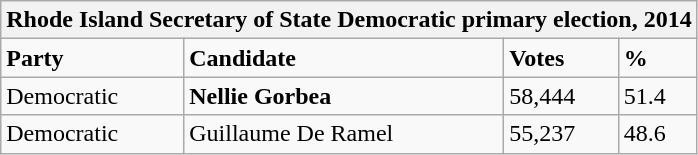<table class="wikitable">
<tr>
<th colspan="4">Rhode Island Secretary of State Democratic primary election, 2014</th>
</tr>
<tr>
<td><strong>Party</strong></td>
<td><strong>Candidate</strong></td>
<td><strong>Votes</strong></td>
<td><strong>%</strong></td>
</tr>
<tr>
<td>Democratic</td>
<td><strong>Nellie Gorbea</strong></td>
<td>58,444</td>
<td>51.4</td>
</tr>
<tr>
<td>Democratic</td>
<td>Guillaume De Ramel</td>
<td>55,237</td>
<td>48.6</td>
</tr>
</table>
